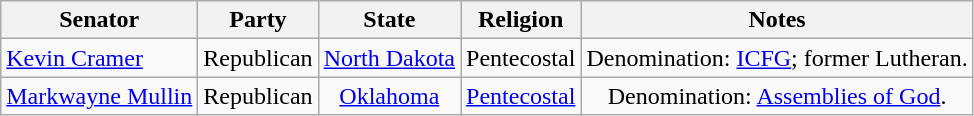<table class="wikitable sortable" style="text-align:center">
<tr>
<th>Senator</th>
<th>Party</th>
<th>State</th>
<th>Religion</th>
<th>Notes</th>
</tr>
<tr>
<td align=left nowrap> <a href='#'>Kevin Cramer</a></td>
<td>Republican</td>
<td><a href='#'>North Dakota</a></td>
<td>Pentecostal</td>
<td>Denomination: <a href='#'>ICFG</a>; former Lutheran.</td>
</tr>
<tr>
<td align=left nowrap> <a href='#'>Markwayne Mullin</a></td>
<td>Republican</td>
<td><a href='#'>Oklahoma</a></td>
<td><a href='#'>Pentecostal</a></td>
<td>Denomination: <a href='#'>Assemblies of God</a>.</td>
</tr>
</table>
